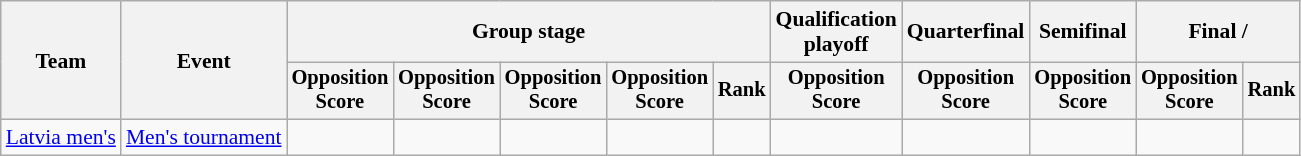<table class="wikitable" style="font-size:90%">
<tr>
<th rowspan=2>Team</th>
<th rowspan=2>Event</th>
<th colspan=5>Group stage</th>
<th>Qualification<br>playoff</th>
<th>Quarterfinal</th>
<th>Semifinal</th>
<th colspan=2>Final / </th>
</tr>
<tr style="font-size:95%">
<th>Opposition<br>Score</th>
<th>Opposition<br>Score</th>
<th>Opposition<br>Score</th>
<th>Opposition<br>Score</th>
<th>Rank</th>
<th>Opposition<br>Score</th>
<th>Opposition<br>Score</th>
<th>Opposition<br>Score</th>
<th>Opposition<br>Score</th>
<th>Rank</th>
</tr>
<tr align=center>
<td align=left><a href='#'>Latvia men's</a></td>
<td align=left><a href='#'>Men's tournament</a></td>
<td></td>
<td></td>
<td></td>
<td></td>
<td></td>
<td></td>
<td></td>
<td></td>
<td></td>
<td></td>
</tr>
</table>
